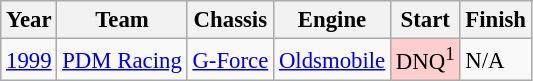<table class="wikitable" style="font-size: 95%;">
<tr>
<th>Year</th>
<th>Team</th>
<th>Chassis</th>
<th>Engine</th>
<th>Start</th>
<th>Finish</th>
</tr>
<tr>
<td><a href='#'>1999</a></td>
<td><a href='#'>PDM Racing</a></td>
<td><a href='#'>G-Force</a></td>
<td><a href='#'>Oldsmobile</a></td>
<td style="background:#FFCFCF;">DNQ<sup>1</sup></td>
<td>N/A</td>
</tr>
</table>
